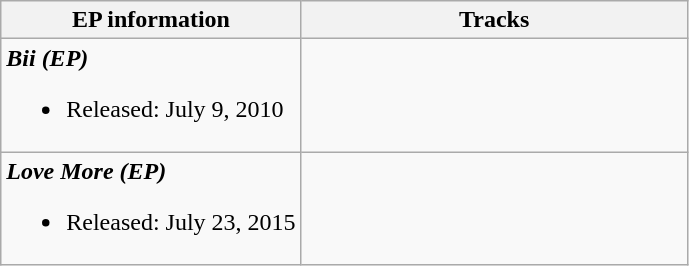<table class="wikitable">
<tr>
<th align="left">EP information</th>
<th align="left" width="250px">Tracks</th>
</tr>
<tr>
<td align="left"><strong><em>Bii (EP)</em></strong><br><ul><li>Released: July 9, 2010</li></ul></td>
<td style="font-size: 85%;"></td>
</tr>
<tr>
<td align="left"><strong><em>Love More (EP)</em></strong><br><ul><li>Released: July 23, 2015</li></ul></td>
<td style="font-size: 85%;"></td>
</tr>
</table>
